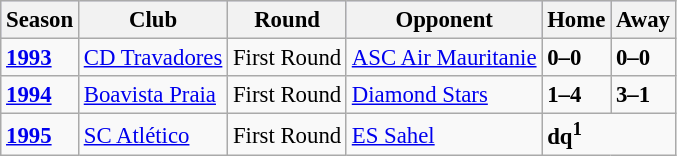<table class="wikitable" style="text-align: left; font-size:95%">
<tr bgcolor="#ccccff">
<th>Season</th>
<th>Club</th>
<th>Round</th>
<th>Opponent</th>
<th>Home</th>
<th>Away</th>
</tr>
<tr>
<td><strong><a href='#'>1993</a></strong></td>
<td><a href='#'>CD Travadores</a></td>
<td>First Round</td>
<td> <a href='#'>ASC Air Mauritanie</a></td>
<td><strong>0–0</strong></td>
<td><strong>0–0</strong></td>
</tr>
<tr>
<td><strong><a href='#'>1994</a></strong></td>
<td><a href='#'>Boavista Praia</a></td>
<td>First Round</td>
<td> <a href='#'>Diamond Stars</a></td>
<td><strong>1–4</strong></td>
<td><strong>3–1</strong></td>
</tr>
<tr>
<td><strong><a href='#'>1995</a></strong></td>
<td><a href='#'>SC Atlético</a></td>
<td>First Round</td>
<td> <a href='#'>ES Sahel</a></td>
<td colspan=2><strong>dq<sup>1</sup></strong></td>
</tr>
</table>
